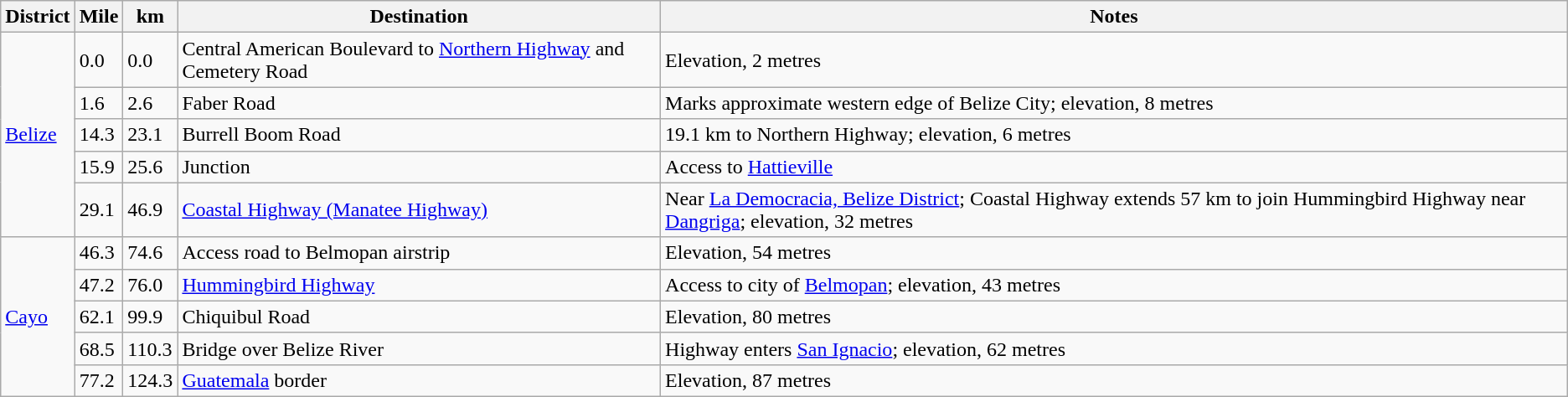<table class=wikitable>
<tr>
<th>District</th>
<th>Mile</th>
<th>km</th>
<th>Destination</th>
<th>Notes</th>
</tr>
<tr>
<td rowspan=5><a href='#'>Belize</a></td>
<td>0.0</td>
<td>0.0</td>
<td>Central American Boulevard to <a href='#'>Northern Highway</a> and Cemetery Road</td>
<td>Elevation, 2 metres</td>
</tr>
<tr>
<td>1.6</td>
<td>2.6</td>
<td>Faber Road</td>
<td>Marks approximate western edge of Belize City; elevation, 8 metres</td>
</tr>
<tr>
<td>14.3</td>
<td>23.1</td>
<td>Burrell Boom Road</td>
<td>19.1 km to Northern Highway; elevation, 6 metres</td>
</tr>
<tr>
<td>15.9</td>
<td>25.6</td>
<td>Junction</td>
<td>Access to <a href='#'>Hattieville</a></td>
</tr>
<tr>
<td>29.1</td>
<td>46.9</td>
<td><a href='#'>Coastal Highway (Manatee Highway)</a></td>
<td>Near <a href='#'>La Democracia, Belize District</a>; Coastal Highway extends 57 km to join Hummingbird Highway near <a href='#'>Dangriga</a>; elevation, 32 metres</td>
</tr>
<tr>
<td rowspan=5><a href='#'>Cayo</a></td>
<td>46.3</td>
<td>74.6</td>
<td>Access road to Belmopan airstrip</td>
<td>Elevation, 54 metres</td>
</tr>
<tr>
<td>47.2</td>
<td>76.0</td>
<td><a href='#'>Hummingbird Highway</a></td>
<td>Access to city of <a href='#'>Belmopan</a>; elevation, 43 metres</td>
</tr>
<tr>
<td>62.1</td>
<td>99.9</td>
<td>Chiquibul Road</td>
<td>Elevation, 80 metres</td>
</tr>
<tr>
<td>68.5</td>
<td>110.3</td>
<td>Bridge over Belize River</td>
<td>Highway enters <a href='#'>San Ignacio</a>; elevation, 62 metres</td>
</tr>
<tr>
<td>77.2</td>
<td>124.3</td>
<td><a href='#'>Guatemala</a> border</td>
<td>Elevation, 87 metres</td>
</tr>
</table>
